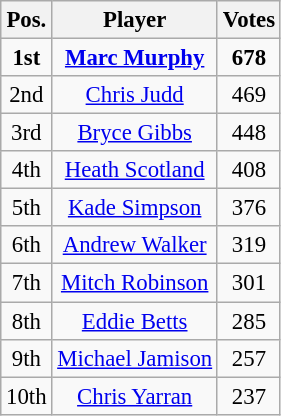<table class="wikitable" style="text-align:center; font-size:95%;">
<tr>
<th>Pos.<br></th>
<th>Player<br></th>
<th>Votes</th>
</tr>
<tr>
<td><strong>1st</strong></td>
<td><strong><a href='#'>Marc Murphy</a></strong></td>
<td><strong>678</strong></td>
</tr>
<tr>
<td>2nd</td>
<td><a href='#'>Chris Judd</a></td>
<td>469</td>
</tr>
<tr>
<td>3rd</td>
<td><a href='#'>Bryce Gibbs</a></td>
<td>448</td>
</tr>
<tr>
<td>4th</td>
<td><a href='#'>Heath Scotland</a></td>
<td>408</td>
</tr>
<tr>
<td>5th</td>
<td><a href='#'>Kade Simpson</a></td>
<td>376</td>
</tr>
<tr>
<td>6th</td>
<td><a href='#'>Andrew Walker</a></td>
<td>319</td>
</tr>
<tr>
<td>7th</td>
<td><a href='#'>Mitch Robinson</a></td>
<td>301</td>
</tr>
<tr>
<td>8th</td>
<td><a href='#'>Eddie Betts</a></td>
<td>285</td>
</tr>
<tr>
<td>9th</td>
<td><a href='#'>Michael Jamison</a></td>
<td>257</td>
</tr>
<tr>
<td>10th</td>
<td><a href='#'>Chris Yarran</a></td>
<td>237</td>
</tr>
</table>
